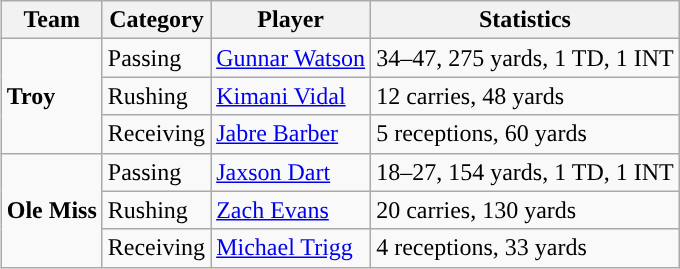<table class="wikitable" style="float: right;">
<tr>
<th>Team</th>
<th>Category</th>
<th>Player</th>
<th>Statistics</th>
</tr>
<tr>
<td rowspan=3><strong>Troy</strong></td>
<td>Passing</td>
<td><a href='#'>Gunnar Watson</a></td>
<td>34–47, 275 yards, 1 TD, 1 INT</td>
</tr>
<tr>
<td>Rushing</td>
<td><a href='#'>Kimani Vidal</a></td>
<td>12 carries, 48 yards</td>
</tr>
<tr>
<td>Receiving</td>
<td><a href='#'>Jabre Barber</a></td>
<td>5 receptions, 60 yards</td>
</tr>
<tr>
<td rowspan=3><strong>Ole Miss</strong></td>
<td>Passing</td>
<td><a href='#'>Jaxson Dart</a></td>
<td>18–27, 154 yards, 1 TD, 1 INT</td>
</tr>
<tr>
<td>Rushing</td>
<td><a href='#'>Zach Evans</a></td>
<td>20 carries, 130 yards</td>
</tr>
<tr>
<td>Receiving</td>
<td><a href='#'>Michael Trigg</a></td>
<td>4 receptions, 33 yards</td>
</tr>
</table>
